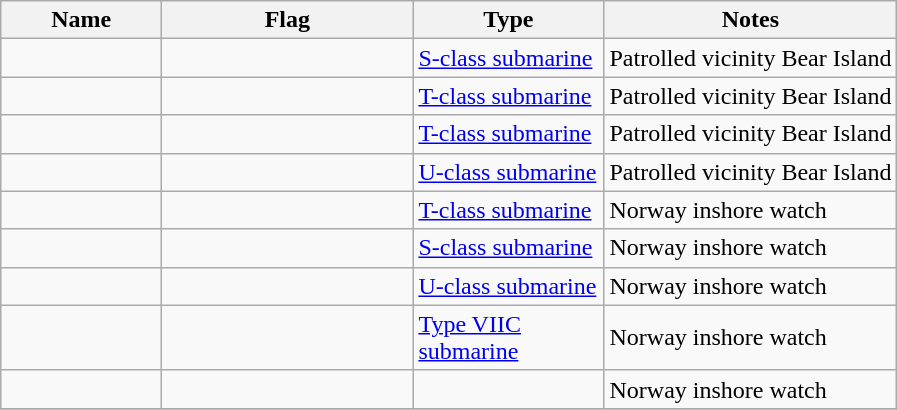<table class="wikitable sortable">
<tr>
<th scope="col" width="100px">Name</th>
<th scope="col" width="160px">Flag</th>
<th scope="col" width="120px">Type</th>
<th>Notes</th>
</tr>
<tr>
<td align="left"></td>
<td align="left"></td>
<td align="left"><a href='#'>S-class submarine</a></td>
<td align="left">Patrolled vicinity Bear Island</td>
</tr>
<tr>
<td align="left"></td>
<td align="left"></td>
<td align="left"><a href='#'>T-class submarine</a></td>
<td align="left">Patrolled vicinity Bear Island</td>
</tr>
<tr>
<td align="left"></td>
<td align="left"></td>
<td align="left"><a href='#'>T-class submarine</a></td>
<td align="left">Patrolled vicinity Bear Island</td>
</tr>
<tr>
<td align="left"></td>
<td align="left"></td>
<td align="left"><a href='#'>U-class submarine</a></td>
<td align="left">Patrolled vicinity Bear Island</td>
</tr>
<tr>
<td align="left"></td>
<td align="left"></td>
<td align="left"><a href='#'>T-class submarine</a></td>
<td align="left">Norway inshore watch</td>
</tr>
<tr>
<td align="left"></td>
<td align="left"></td>
<td align="left"><a href='#'>S-class submarine</a></td>
<td align="left">Norway inshore watch</td>
</tr>
<tr>
<td align="left"></td>
<td align="left"></td>
<td align="left"><a href='#'>U-class submarine</a></td>
<td align="left">Norway inshore watch</td>
</tr>
<tr>
<td align="left"></td>
<td align="left"></td>
<td align="left"><a href='#'>Type VIIC submarine</a></td>
<td align="left">Norway inshore watch</td>
</tr>
<tr>
<td align="left"></td>
<td align="left"></td>
<td align="left"></td>
<td align="left">Norway inshore watch</td>
</tr>
<tr>
</tr>
</table>
